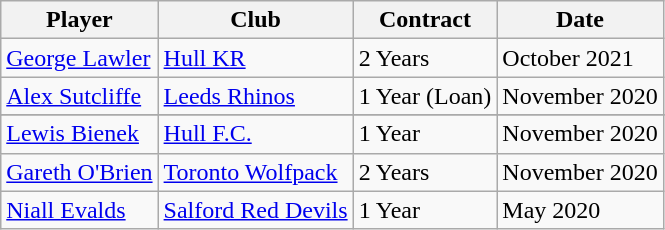<table class="wikitable">
<tr>
<th>Player</th>
<th>Club</th>
<th>Contract</th>
<th>Date</th>
</tr>
<tr>
<td> <a href='#'>George Lawler</a></td>
<td><a href='#'>Hull KR</a></td>
<td>2 Years</td>
<td>October 2021</td>
</tr>
<tr>
<td> <a href='#'>Alex Sutcliffe</a></td>
<td><a href='#'>Leeds Rhinos</a></td>
<td>1 Year (Loan)</td>
<td>November 2020</td>
</tr>
<tr>
</tr>
<tr>
<td> <a href='#'>Lewis Bienek</a></td>
<td><a href='#'>Hull F.C.</a></td>
<td>1 Year</td>
<td>November 2020</td>
</tr>
<tr>
<td> <a href='#'>Gareth O'Brien</a></td>
<td><a href='#'>Toronto Wolfpack</a></td>
<td>2 Years</td>
<td>November 2020</td>
</tr>
<tr>
<td> <a href='#'>Niall Evalds</a></td>
<td><a href='#'>Salford Red Devils</a></td>
<td>1 Year</td>
<td>May 2020</td>
</tr>
</table>
